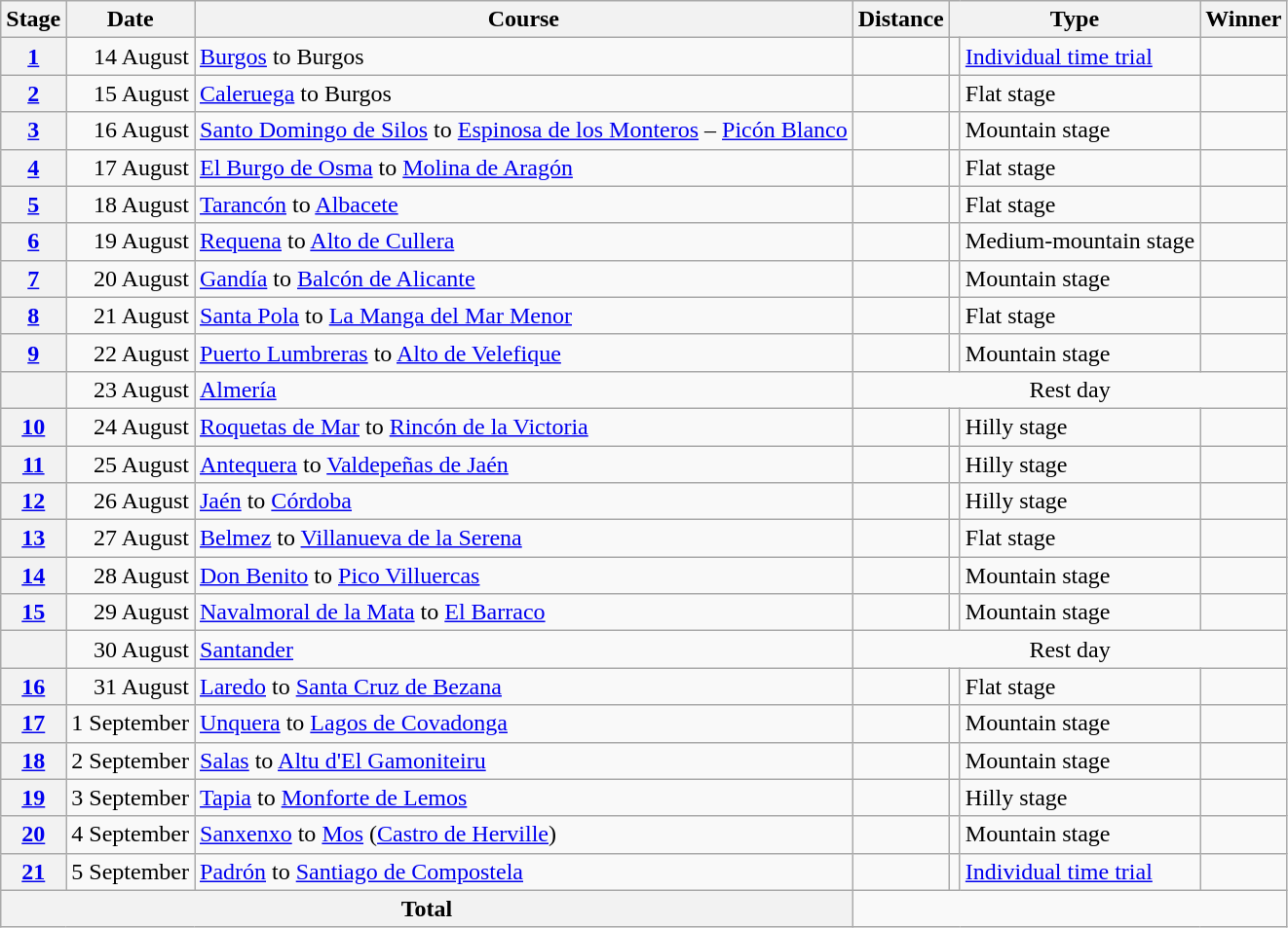<table class="wikitable">
<tr>
<th scope="col">Stage</th>
<th scope="col">Date</th>
<th scope="col">Course</th>
<th scope="col">Distance</th>
<th scope="col" colspan="2">Type</th>
<th scope="col">Winner</th>
</tr>
<tr>
<th scope="row"><a href='#'>1</a></th>
<td style="text-align:right">14 August</td>
<td><a href='#'>Burgos</a> to Burgos</td>
<td style="text-align:center;"></td>
<td></td>
<td><a href='#'>Individual time trial</a></td>
<td></td>
</tr>
<tr>
<th scope="row"><a href='#'>2</a></th>
<td style="text-align:right">15 August</td>
<td><a href='#'>Caleruega</a> to Burgos</td>
<td style="text-align:center;"></td>
<td></td>
<td>Flat stage</td>
<td></td>
</tr>
<tr>
<th scope="row"><a href='#'>3</a></th>
<td style="text-align:right">16 August</td>
<td><a href='#'>Santo Domingo de Silos</a> to <a href='#'>Espinosa de los Monteros</a> – <a href='#'>Picón Blanco</a></td>
<td style="text-align:center;"></td>
<td></td>
<td>Mountain stage</td>
<td></td>
</tr>
<tr>
<th scope="row"><a href='#'>4</a></th>
<td style="text-align:right">17 August</td>
<td><a href='#'>El Burgo de Osma</a> to <a href='#'>Molina de Aragón</a></td>
<td style="text-align:center;"></td>
<td></td>
<td>Flat stage</td>
<td></td>
</tr>
<tr>
<th scope="row"><a href='#'>5</a></th>
<td style="text-align:right">18 August</td>
<td><a href='#'>Tarancón</a> to <a href='#'>Albacete</a></td>
<td style="text-align:center;"></td>
<td></td>
<td>Flat stage</td>
<td></td>
</tr>
<tr>
<th scope="row"><a href='#'>6</a></th>
<td style="text-align:right">19 August</td>
<td><a href='#'>Requena</a> to <a href='#'>Alto de Cullera</a></td>
<td style="text-align:center;"></td>
<td></td>
<td>Medium-mountain stage</td>
<td></td>
</tr>
<tr>
<th scope="row"><a href='#'>7</a></th>
<td style="text-align:right">20 August</td>
<td><a href='#'>Gandía</a> to <a href='#'>Balcón de Alicante</a></td>
<td style="text-align:center;"></td>
<td></td>
<td>Mountain stage</td>
<td></td>
</tr>
<tr>
<th scope="row"><a href='#'>8</a></th>
<td style="text-align:right">21 August</td>
<td><a href='#'>Santa Pola</a> to <a href='#'>La Manga del Mar Menor</a></td>
<td style="text-align:center;"></td>
<td></td>
<td>Flat stage</td>
<td></td>
</tr>
<tr>
<th scope="row"><a href='#'>9</a></th>
<td style="text-align:right">22 August</td>
<td><a href='#'>Puerto Lumbreras</a> to <a href='#'>Alto de Velefique</a></td>
<td style="text-align:center;"></td>
<td></td>
<td>Mountain stage</td>
<td></td>
</tr>
<tr>
<th scope="row"></th>
<td style="text-align:right">23 August</td>
<td><a href='#'>Almería</a></td>
<td style="text-align:center" colspan="4;">Rest day</td>
</tr>
<tr>
<th scope="row"><a href='#'>10</a></th>
<td style="text-align:right">24 August</td>
<td><a href='#'>Roquetas de Mar</a> to <a href='#'>Rincón de la Victoria</a></td>
<td style="text-align:center;"></td>
<td></td>
<td>Hilly stage</td>
<td></td>
</tr>
<tr>
<th scope="row"><a href='#'>11</a></th>
<td style="text-align:right">25 August</td>
<td><a href='#'>Antequera</a> to <a href='#'>Valdepeñas de Jaén</a></td>
<td style="text-align:center;"></td>
<td></td>
<td>Hilly stage</td>
<td></td>
</tr>
<tr>
<th scope="row"><a href='#'>12</a></th>
<td style="text-align:right">26 August</td>
<td><a href='#'>Jaén</a> to <a href='#'>Córdoba</a></td>
<td style="text-align:center;"></td>
<td></td>
<td>Hilly stage</td>
<td></td>
</tr>
<tr>
<th scope="row"><a href='#'>13</a></th>
<td style="text-align:right">27 August</td>
<td><a href='#'>Belmez</a> to <a href='#'>Villanueva de la Serena</a></td>
<td style="text-align:center;"></td>
<td></td>
<td>Flat stage</td>
<td></td>
</tr>
<tr>
<th scope="row"><a href='#'>14</a></th>
<td style="text-align:right">28 August</td>
<td><a href='#'>Don Benito</a> to <a href='#'>Pico Villuercas</a></td>
<td style="text-align:center;"></td>
<td></td>
<td>Mountain stage</td>
<td></td>
</tr>
<tr>
<th scope="row"><a href='#'>15</a></th>
<td style="text-align:right">29 August</td>
<td><a href='#'>Navalmoral de la Mata</a> to <a href='#'>El Barraco</a></td>
<td style="text-align:center;"></td>
<td></td>
<td>Mountain stage</td>
<td></td>
</tr>
<tr>
<th scope="row"></th>
<td style="text-align:right">30 August</td>
<td><a href='#'>Santander</a></td>
<td style="text-align:center" colspan="4;">Rest day</td>
</tr>
<tr>
<th scope="row"><a href='#'>16</a></th>
<td style="text-align:right">31 August</td>
<td><a href='#'>Laredo</a> to <a href='#'>Santa Cruz de Bezana</a></td>
<td style="text-align:center;"></td>
<td></td>
<td>Flat stage</td>
<td></td>
</tr>
<tr>
<th scope="row"><a href='#'>17</a></th>
<td style="text-align:right">1 September</td>
<td><a href='#'>Unquera</a> to <a href='#'>Lagos de Covadonga</a></td>
<td style="text-align:center;"></td>
<td></td>
<td>Mountain stage</td>
<td></td>
</tr>
<tr>
<th scope="row"><a href='#'>18</a></th>
<td style="text-align:right">2 September</td>
<td><a href='#'>Salas</a> to <a href='#'>Altu d'El Gamoniteiru</a></td>
<td style="text-align:center;"></td>
<td></td>
<td>Mountain stage</td>
<td></td>
</tr>
<tr>
<th scope="row"><a href='#'>19</a></th>
<td style="text-align:right">3 September</td>
<td><a href='#'>Tapia</a> to <a href='#'>Monforte de Lemos</a></td>
<td style="text-align:center;"></td>
<td></td>
<td>Hilly stage</td>
<td></td>
</tr>
<tr>
<th scope="row"><a href='#'>20</a></th>
<td style="text-align:right">4 September</td>
<td><a href='#'>Sanxenxo</a> to <a href='#'>Mos</a> (<a href='#'>Castro de Herville</a>)</td>
<td style="text-align:center;"></td>
<td></td>
<td>Mountain stage</td>
<td></td>
</tr>
<tr>
<th scope="row"><a href='#'>21</a></th>
<td style="text-align:right">5 September</td>
<td><a href='#'>Padrón</a> to <a href='#'>Santiago de Compostela</a></td>
<td style="text-align:center;"></td>
<td></td>
<td><a href='#'>Individual time trial</a></td>
<td></td>
</tr>
<tr>
<th colspan="3">Total</th>
<td colspan="4" style="text-align:center"></td>
</tr>
</table>
